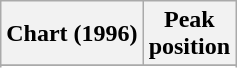<table class="wikitable">
<tr>
<th>Chart (1996)</th>
<th>Peak<br>position</th>
</tr>
<tr>
</tr>
<tr>
</tr>
<tr>
</tr>
<tr>
</tr>
<tr>
</tr>
</table>
